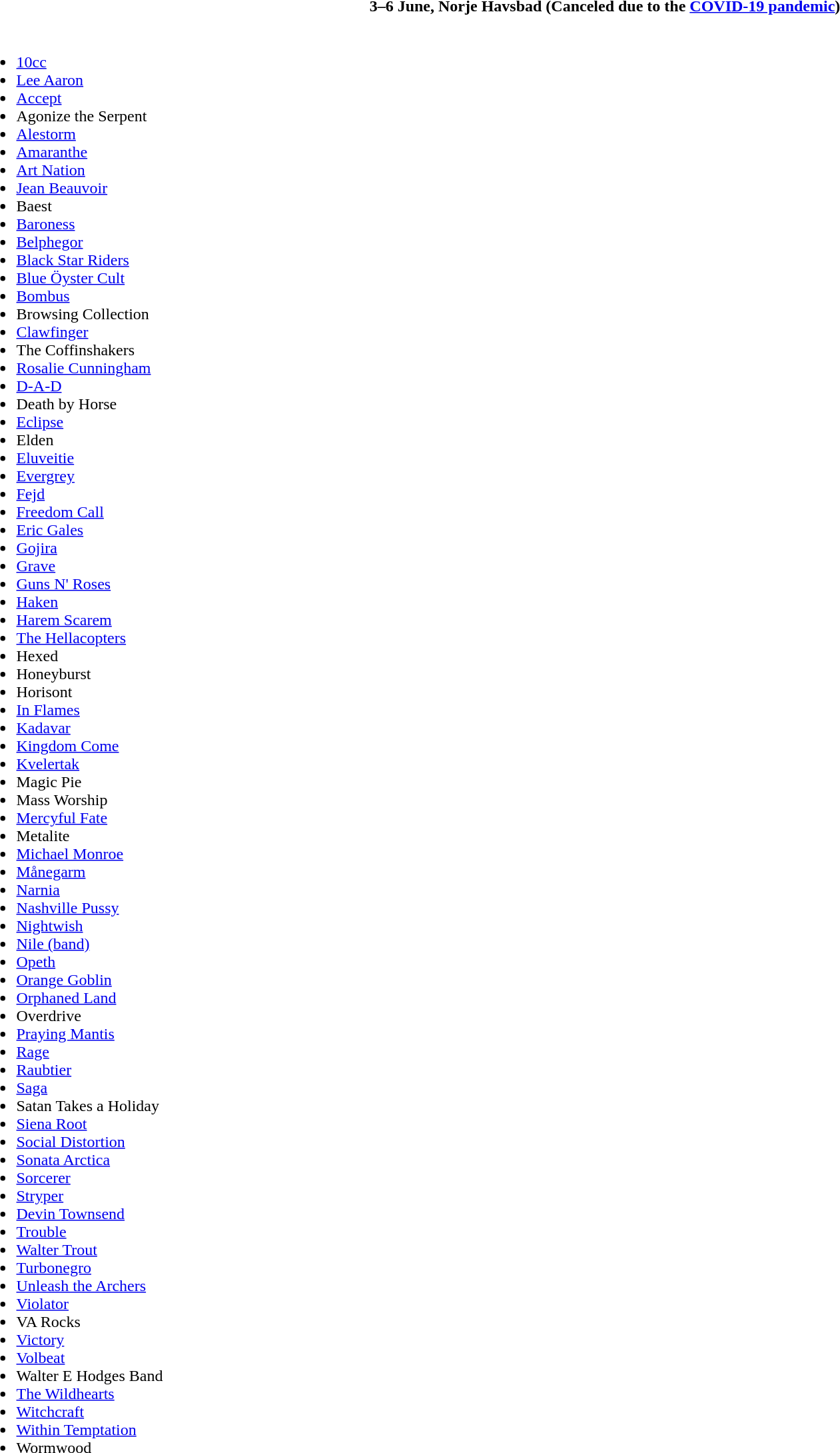<table class="toccolours collapsible expanded" style="width:100%;">
<tr>
<th>3–6 June, Norje Havsbad (Canceled due to the <a href='#'>COVID-19 pandemic</a>)</th>
</tr>
<tr>
<td><br><ul><li><a href='#'>10cc</a></li><li><a href='#'>Lee Aaron</a></li><li><a href='#'>Accept</a></li><li>Agonize the Serpent</li><li><a href='#'>Alestorm</a></li><li><a href='#'>Amaranthe</a></li><li><a href='#'>Art Nation</a></li><li><a href='#'>Jean Beauvoir</a></li><li>Baest</li><li><a href='#'>Baroness</a></li><li><a href='#'>Belphegor</a></li><li><a href='#'>Black Star Riders</a></li><li><a href='#'>Blue Öyster Cult</a></li><li><a href='#'>Bombus</a></li><li>Browsing Collection</li><li><a href='#'>Clawfinger</a></li><li>The Coffinshakers</li><li><a href='#'>Rosalie Cunningham</a></li><li><a href='#'>D-A-D</a></li><li>Death by Horse</li><li><a href='#'>Eclipse</a></li><li>Elden</li><li><a href='#'>Eluveitie</a></li><li><a href='#'>Evergrey</a></li><li><a href='#'>Fejd</a></li><li><a href='#'>Freedom Call</a></li><li><a href='#'>Eric Gales</a></li><li><a href='#'>Gojira</a></li><li><a href='#'>Grave</a></li><li><a href='#'>Guns N' Roses</a></li><li><a href='#'>Haken</a></li><li><a href='#'>Harem Scarem</a></li><li><a href='#'>The Hellacopters</a></li><li>Hexed</li><li>Honeyburst</li><li>Horisont</li><li><a href='#'>In Flames</a></li><li><a href='#'>Kadavar</a></li><li><a href='#'>Kingdom Come</a></li><li><a href='#'>Kvelertak</a></li><li>Magic Pie</li><li>Mass Worship</li><li><a href='#'>Mercyful Fate</a></li><li>Metalite</li><li><a href='#'>Michael Monroe</a></li><li><a href='#'>Månegarm</a></li><li><a href='#'>Narnia</a></li><li><a href='#'>Nashville Pussy</a></li><li><a href='#'>Nightwish</a></li><li><a href='#'>Nile (band)</a></li><li><a href='#'>Opeth</a></li><li><a href='#'>Orange Goblin</a></li><li><a href='#'>Orphaned Land</a></li><li>Overdrive</li><li><a href='#'>Praying Mantis</a></li><li><a href='#'>Rage</a></li><li><a href='#'>Raubtier</a></li><li><a href='#'>Saga</a></li><li>Satan Takes a Holiday</li><li><a href='#'>Siena Root</a></li><li><a href='#'>Social Distortion</a></li><li><a href='#'>Sonata Arctica</a></li><li><a href='#'>Sorcerer</a></li><li><a href='#'>Stryper</a></li><li><a href='#'>Devin Townsend</a></li><li><a href='#'>Trouble</a></li><li><a href='#'>Walter Trout</a></li><li><a href='#'>Turbonegro</a></li><li><a href='#'>Unleash the Archers</a></li><li><a href='#'>Violator</a></li><li>VA Rocks</li><li><a href='#'>Victory</a></li><li><a href='#'>Volbeat</a></li><li>Walter E Hodges Band</li><li><a href='#'>The Wildhearts</a></li><li><a href='#'>Witchcraft</a></li><li><a href='#'>Within Temptation</a></li><li>Wormwood</li></ul></td>
</tr>
</table>
